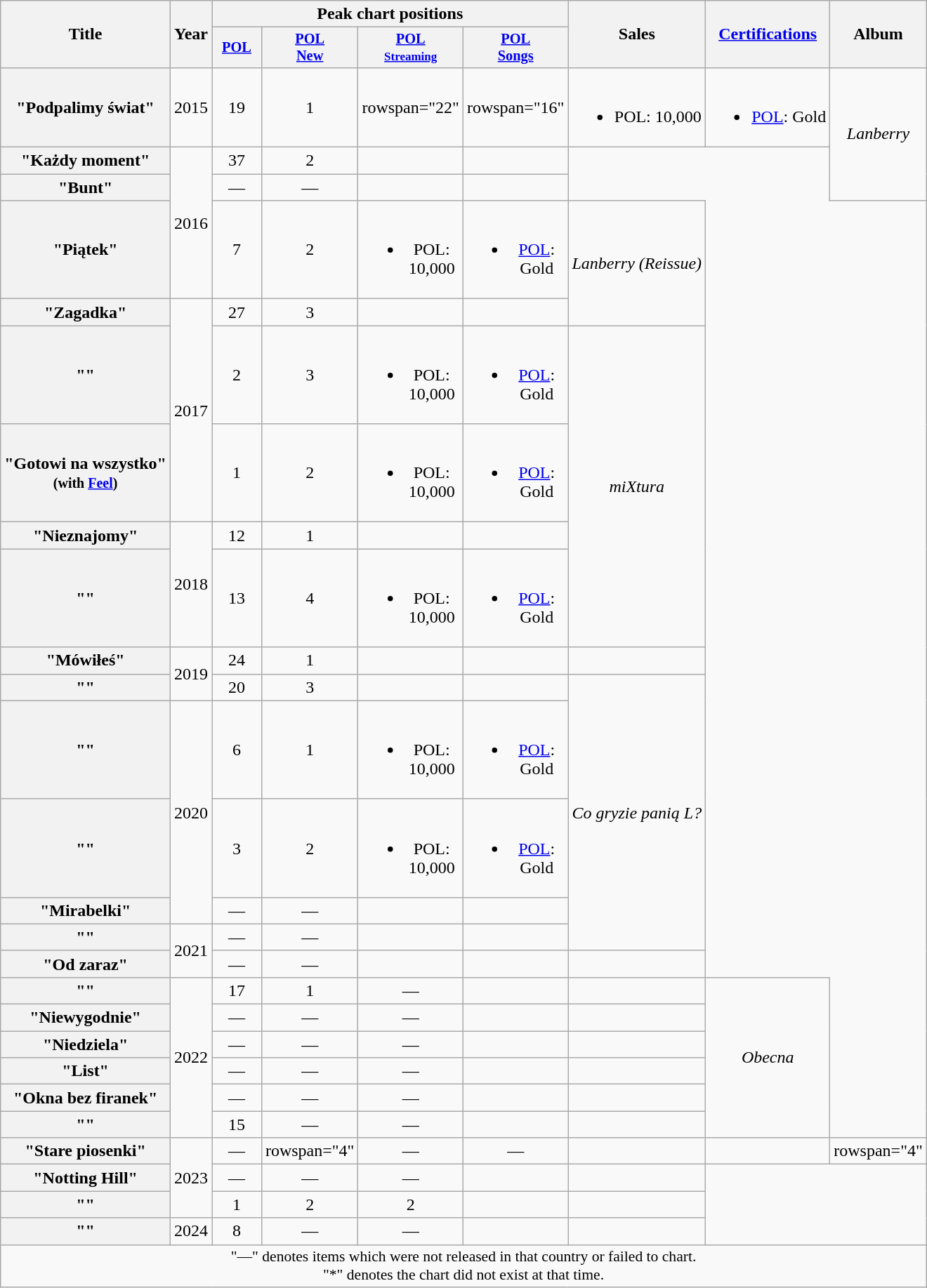<table class="wikitable plainrowheaders" style="text-align:center;">
<tr>
<th rowspan="2" scope="col">Title</th>
<th rowspan="2" scope="col">Year</th>
<th colspan="4" scope="col">Peak chart positions</th>
<th scope="col" rowspan=2>Sales</th>
<th scope="col" rowspan=2><a href='#'>Certifications</a></th>
<th scope="col" rowspan=2>Album</th>
</tr>
<tr>
<th scope="col" style="width:3em;font-size:85%;"><a href='#'>POL</a><br></th>
<th scope="col" style="width:3em;font-size:85%;"><a href='#'>POL<br>New</a><br></th>
<th scope="col" style="width:3em;font-size:85%;"><a href='#'>POL<br><small>Streaming</small></a><br></th>
<th scope="col" style="width:3em;font-size:85%;"><a href='#'>POL<br>Songs</a><br></th>
</tr>
<tr>
<th scope="row">"Podpalimy świat"</th>
<td rowspan="1">2015</td>
<td>19</td>
<td>1</td>
<td>rowspan="22" </td>
<td>rowspan="16" </td>
<td><br><ul><li>POL: 10,000</li></ul></td>
<td><br><ul><li><a href='#'>POL</a>: Gold</li></ul></td>
<td rowspan=3><em>Lanberry</em></td>
</tr>
<tr>
<th scope="row">"Każdy moment"</th>
<td rowspan="3">2016</td>
<td>37</td>
<td>2</td>
<td></td>
<td></td>
</tr>
<tr>
<th scope="row">"Bunt"</th>
<td>—</td>
<td>—</td>
<td></td>
<td></td>
</tr>
<tr>
<th scope="row">"Piątek"</th>
<td>7</td>
<td>2</td>
<td><br><ul><li>POL: 10,000</li></ul></td>
<td><br><ul><li><a href='#'>POL</a>: Gold</li></ul></td>
<td rowspan=2><em>Lanberry (Reissue)</em></td>
</tr>
<tr>
<th scope="row">"Zagadka"</th>
<td rowspan="3">2017</td>
<td>27</td>
<td>3</td>
<td></td>
<td></td>
</tr>
<tr>
<th scope="row">""</th>
<td>2</td>
<td>3</td>
<td><br><ul><li>POL: 10,000</li></ul></td>
<td><br><ul><li><a href='#'>POL</a>: Gold</li></ul></td>
<td rowspan="4"><em>miXtura</em></td>
</tr>
<tr>
<th scope="row">"Gotowi na wszystko"<br><small>(with <a href='#'>Feel</a>)</small></th>
<td>1</td>
<td>2</td>
<td><br><ul><li>POL: 10,000</li></ul></td>
<td><br><ul><li><a href='#'>POL</a>: Gold</li></ul></td>
</tr>
<tr>
<th scope="row">"Nieznajomy"</th>
<td rowspan="2">2018</td>
<td>12</td>
<td>1</td>
<td></td>
<td></td>
</tr>
<tr>
<th scope="row">""</th>
<td>13</td>
<td>4</td>
<td><br><ul><li>POL: 10,000</li></ul></td>
<td><br><ul><li><a href='#'>POL</a>: Gold</li></ul></td>
</tr>
<tr>
<th scope="row">"Mówiłeś"</th>
<td rowspan="2">2019</td>
<td>24</td>
<td>1</td>
<td></td>
<td></td>
<td></td>
</tr>
<tr>
<th scope="row">""</th>
<td>20</td>
<td>3</td>
<td></td>
<td></td>
<td rowspan="5"><em>Co gryzie panią L?</em></td>
</tr>
<tr>
<th scope="row">""</th>
<td rowspan="3">2020</td>
<td>6</td>
<td>1</td>
<td><br><ul><li>POL: 10,000</li></ul></td>
<td><br><ul><li><a href='#'>POL</a>: Gold</li></ul></td>
</tr>
<tr>
<th scope="row">""</th>
<td>3</td>
<td>2</td>
<td><br><ul><li>POL: 10,000</li></ul></td>
<td><br><ul><li><a href='#'>POL</a>: Gold</li></ul></td>
</tr>
<tr>
<th scope="row">"Mirabelki"</th>
<td>—</td>
<td>—</td>
<td></td>
<td></td>
</tr>
<tr>
<th scope="row">""</th>
<td rowspan="2">2021</td>
<td>—</td>
<td>—</td>
<td></td>
<td></td>
</tr>
<tr>
<th scope="row">"Od zaraz"</th>
<td>—</td>
<td>—</td>
<td></td>
<td></td>
<td></td>
</tr>
<tr>
<th scope="row">""</th>
<td rowspan="6">2022</td>
<td>17</td>
<td>1</td>
<td>—</td>
<td></td>
<td></td>
<td rowspan="6"><em>Obecna</em></td>
</tr>
<tr>
<th scope="row">"Niewygodnie"</th>
<td>—</td>
<td>—</td>
<td>—</td>
<td></td>
<td></td>
</tr>
<tr>
<th scope="row">"Niedziela"</th>
<td>—</td>
<td>—</td>
<td>—</td>
<td></td>
<td></td>
</tr>
<tr>
<th scope="row">"List"</th>
<td>—</td>
<td>—</td>
<td>—</td>
<td></td>
<td></td>
</tr>
<tr>
<th scope="row">"Okna bez firanek"</th>
<td>—</td>
<td>—</td>
<td>—</td>
<td></td>
<td></td>
</tr>
<tr>
<th scope="row">""</th>
<td>15</td>
<td>—</td>
<td>—</td>
<td></td>
<td></td>
</tr>
<tr>
<th scope="row">"Stare piosenki"<br></th>
<td rowspan="3">2023</td>
<td>—</td>
<td>rowspan="4" </td>
<td>—</td>
<td>—</td>
<td></td>
<td></td>
<td>rowspan="4" </td>
</tr>
<tr>
<th scope="row">"Notting Hill"</th>
<td>—</td>
<td>—</td>
<td>—</td>
<td></td>
<td></td>
</tr>
<tr>
<th scope="row">""<br></th>
<td>1</td>
<td>2</td>
<td>2</td>
<td></td>
<td></td>
</tr>
<tr>
<th scope="row">""</th>
<td>2024</td>
<td>8</td>
<td>—</td>
<td>—</td>
<td></td>
<td></td>
</tr>
<tr>
<td colspan="9" style="font-size:90%;">"—" denotes items which were not released in that country or failed to chart.<br>"*" denotes the chart did not exist at that time.</td>
</tr>
</table>
